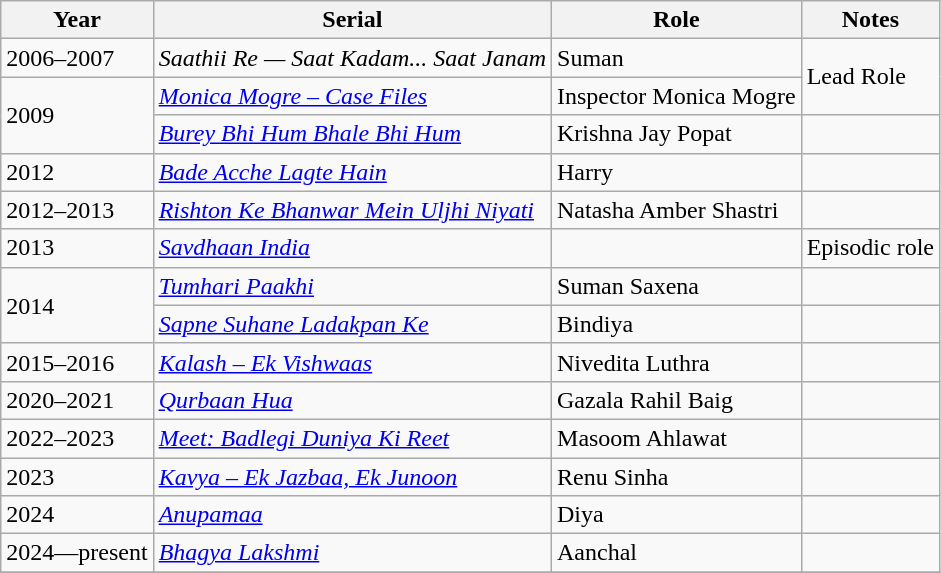<table class="wikitable sortable">
<tr>
<th>Year</th>
<th>Serial</th>
<th>Role</th>
<th>Notes</th>
</tr>
<tr>
<td>2006–2007</td>
<td><em>Saathii Re — Saat Kadam... Saat Janam</em></td>
<td>Suman</td>
<td rowspan = "2">Lead Role</td>
</tr>
<tr>
<td rowspan = "2">2009</td>
<td><em><a href='#'>Monica Mogre – Case Files</a></em></td>
<td>Inspector Monica Mogre</td>
</tr>
<tr>
<td><em><a href='#'>Burey Bhi Hum Bhale Bhi Hum</a></em></td>
<td>Krishna Jay Popat</td>
<td></td>
</tr>
<tr>
<td>2012</td>
<td><em><a href='#'>Bade Acche Lagte Hain</a></em></td>
<td>Harry</td>
<td></td>
</tr>
<tr>
<td>2012–2013</td>
<td><em><a href='#'>Rishton Ke Bhanwar Mein Uljhi Niyati</a></em></td>
<td>Natasha Amber Shastri</td>
<td></td>
</tr>
<tr>
<td>2013</td>
<td><em><a href='#'>Savdhaan India</a></em></td>
<td></td>
<td>Episodic role</td>
</tr>
<tr>
<td rowspan = "2">2014</td>
<td><em><a href='#'>Tumhari Paakhi</a></em></td>
<td>Suman Saxena</td>
<td></td>
</tr>
<tr>
<td><em><a href='#'>Sapne Suhane Ladakpan Ke</a></em></td>
<td>Bindiya</td>
<td></td>
</tr>
<tr>
<td>2015–2016</td>
<td><em><a href='#'>Kalash – Ek Vishwaas</a></em></td>
<td>Nivedita Luthra</td>
<td></td>
</tr>
<tr>
<td>2020–2021</td>
<td><em><a href='#'>Qurbaan Hua</a></em></td>
<td>Gazala Rahil Baig</td>
<td></td>
</tr>
<tr>
<td>2022–2023</td>
<td><em><a href='#'>Meet: Badlegi Duniya Ki Reet</a></em></td>
<td>Masoom Ahlawat</td>
<td></td>
</tr>
<tr>
<td>2023</td>
<td><em><a href='#'>Kavya – Ek Jazbaa, Ek Junoon</a></em></td>
<td>Renu Sinha</td>
<td></td>
</tr>
<tr>
<td>2024</td>
<td><em><a href='#'>Anupamaa</a></em></td>
<td>Diya</td>
<td></td>
</tr>
<tr>
<td>2024—present</td>
<td><em><a href='#'>Bhagya Lakshmi</a></em></td>
<td>Aanchal</td>
<td></td>
</tr>
<tr>
</tr>
</table>
